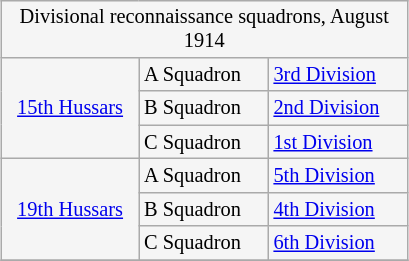<table class="wikitable" style="float: right; margin-left: 1em; margin-right: 2em; font-size: 85%; background:whitesmoke; color:black; width:20em; max-width: 40%;">
<tr>
<td colspan=3 align=center>Divisional reconnaissance squadrons, August 1914</td>
</tr>
<tr>
<td rowspan=3 align=center><a href='#'>15th Hussars</a></td>
<td>A Squadron</td>
<td><a href='#'>3rd Division</a></td>
</tr>
<tr>
<td>B Squadron</td>
<td><a href='#'>2nd Division</a></td>
</tr>
<tr>
<td>C Squadron</td>
<td><a href='#'>1st Division</a></td>
</tr>
<tr>
<td rowspan=3 align=center><a href='#'>19th Hussars</a></td>
<td>A Squadron</td>
<td><a href='#'>5th Division</a></td>
</tr>
<tr>
<td>B Squadron</td>
<td><a href='#'>4th Division</a></td>
</tr>
<tr>
<td>C Squadron</td>
<td><a href='#'>6th Division</a></td>
</tr>
<tr>
</tr>
</table>
